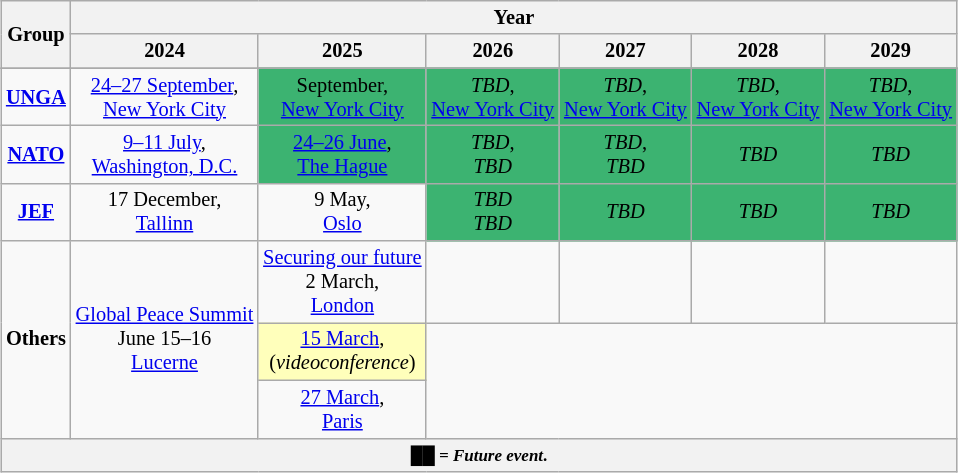<table class="wikitable" style="margin:1em auto; font-size:85%; text-align:center;">
<tr>
<th rowspan="2">Group</th>
<th colspan=6">Year</th>
</tr>
<tr>
<th>2024</th>
<th>2025</th>
<th>2026</th>
<th>2027</th>
<th>2028</th>
<th>2029</th>
</tr>
<tr>
</tr>
<tr>
<td><strong><a href='#'>UNGA</a></strong></td>
<td><a href='#'>24–27 September</a>,<br> <a href='#'>New York City</a></td>
<td style="background:#3Cb371;">September,<br> <a href='#'>New York City</a></td>
<td style="background:#3Cb371;"><em>TBD</em>,<br> <a href='#'>New York City</a></td>
<td style="background:#3Cb371;"><em>TBD</em>,<br> <a href='#'>New York City</a></td>
<td style="background:#3Cb371;"><em>TBD</em>,<br> <a href='#'>New York City</a></td>
<td style="background:#3Cb371;"><em>TBD</em>,<br> <a href='#'>New York City</a></td>
</tr>
<tr>
<td><strong><a href='#'>NATO</a></strong></td>
<td><a href='#'>9–11 July</a>,<br>  <a href='#'>Washington, D.C.</a></td>
<td style="background:#3Cb371;"><a href='#'>24–26 June</a>,<br>  <a href='#'>The Hague</a></td>
<td style="background:#3Cb371;"><em>TBD</em>,<br> <em>TBD</em></td>
<td style="background:#3Cb371;"><em>TBD</em>,<br> <em>TBD</em></td>
<td style="background:#3Cb371;"><em>TBD</em></td>
<td style="background:#3Cb371;"><em>TBD</em></td>
</tr>
<tr>
<td><strong><a href='#'>JEF</a></strong></td>
<td>17 December, <br> <a href='#'>Tallinn</a></td>
<td>9 May,<br> <a href='#'>Oslo</a></td>
<td style="background:#3Cb371;"><em>TBD</em><br> <em>TBD</em></td>
<td style="background:#3Cb371;"><em>TBD</em></td>
<td style="background:#3Cb371;"><em>TBD</em></td>
<td style="background:#3Cb371;"><em>TBD</em></td>
</tr>
<tr>
<td rowspan="3"><strong>Others</strong></td>
<td rowspan="3"><a href='#'>Global Peace Summit</a><br>June 15–16<br> <a href='#'>Lucerne</a></td>
<td><a href='#'>Securing our future</a><br>2 March,<br> <a href='#'>London</a></td>
<td></td>
<td></td>
<td></td>
<td></td>
</tr>
<tr>
<td style="background:#ffb;"><a href='#'>15 March</a>,<br>(<em>videoconference</em>)<br></td>
</tr>
<tr>
<td><a href='#'>27 March</a>,<br> <a href='#'>Paris</a></td>
</tr>
<tr>
<th colspan="53"><small><em><span>██</span> = Future event</em>.</small></th>
</tr>
</table>
